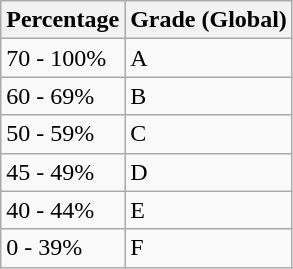<table class="wikitable sortable">
<tr>
<th>Percentage</th>
<th>Grade (Global)<br></th>
</tr>
<tr>
<td>70 - 100%</td>
<td>A</td>
</tr>
<tr>
<td>60 - 69%</td>
<td>B</td>
</tr>
<tr>
<td>50 - 59%</td>
<td>C</td>
</tr>
<tr>
<td>45 - 49%</td>
<td>D</td>
</tr>
<tr>
<td>40 - 44%</td>
<td>E</td>
</tr>
<tr>
<td>0 - 39%</td>
<td>F</td>
</tr>
</table>
